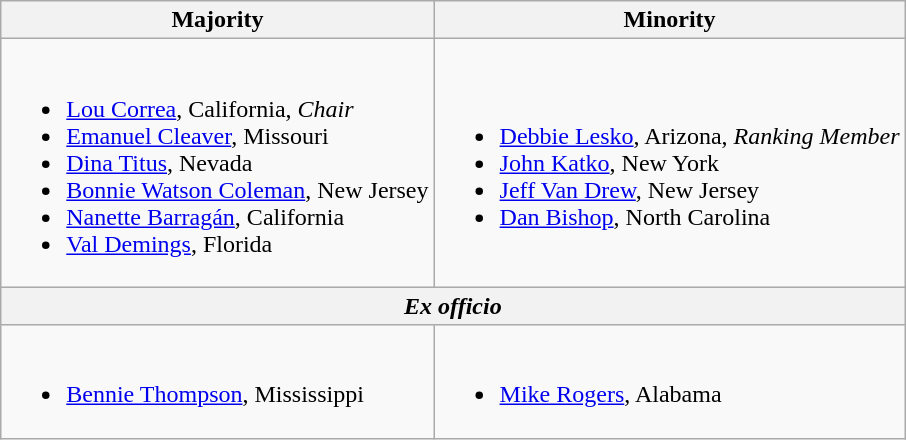<table class=wikitable>
<tr>
<th>Majority</th>
<th>Minority</th>
</tr>
<tr>
<td><br><ul><li><a href='#'>Lou Correa</a>, California, <em>Chair</em></li><li><a href='#'>Emanuel Cleaver</a>, Missouri</li><li><a href='#'>Dina Titus</a>, Nevada</li><li><a href='#'>Bonnie Watson Coleman</a>, New Jersey</li><li><a href='#'>Nanette Barragán</a>, California</li><li><a href='#'>Val Demings</a>, Florida</li></ul></td>
<td><br><ul><li><a href='#'>Debbie Lesko</a>, Arizona, <em>Ranking Member</em></li><li><a href='#'>John Katko</a>, New York</li><li><a href='#'>Jeff Van Drew</a>, New Jersey</li><li><a href='#'>Dan Bishop</a>, North Carolina</li></ul></td>
</tr>
<tr>
<th colspan=2><em>Ex officio</em></th>
</tr>
<tr>
<td><br><ul><li><a href='#'>Bennie Thompson</a>, Mississippi</li></ul></td>
<td><br><ul><li><a href='#'>Mike Rogers</a>, Alabama</li></ul></td>
</tr>
</table>
